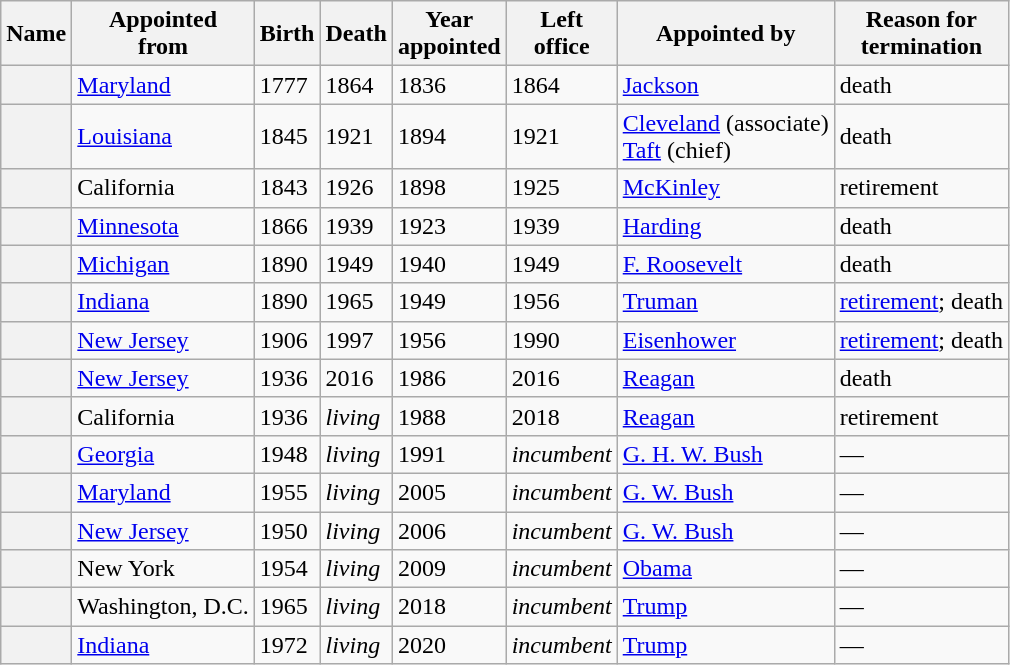<table class="wikitable sortable collapsible plainrowheaders" border="1">
<tr>
<th scope="col">Name</th>
<th scope="col">Appointed<br>from</th>
<th scope="col">Birth</th>
<th scope="col">Death</th>
<th scope="col">Year<br>appointed</th>
<th scope="col">Left<br>office</th>
<th scope="col">Appointed by</th>
<th scope="col">Reason for<br>termination</th>
</tr>
<tr>
<th scope="row"></th>
<td><a href='#'>Maryland</a></td>
<td>1777</td>
<td>1864</td>
<td>1836</td>
<td>1864</td>
<td><a href='#'>Jackson</a></td>
<td>death</td>
</tr>
<tr>
<th scope="row"></th>
<td><a href='#'>Louisiana</a></td>
<td>1845</td>
<td>1921</td>
<td>1894</td>
<td>1921</td>
<td><a href='#'>Cleveland</a> (associate)<br><a href='#'>Taft</a> (chief)</td>
<td>death</td>
</tr>
<tr>
<th scope="row"></th>
<td>California</td>
<td>1843</td>
<td>1926</td>
<td>1898</td>
<td>1925</td>
<td><a href='#'>McKinley</a></td>
<td>retirement</td>
</tr>
<tr>
<th scope="row"></th>
<td><a href='#'>Minnesota</a></td>
<td>1866</td>
<td>1939</td>
<td>1923</td>
<td>1939</td>
<td><a href='#'>Harding</a></td>
<td>death</td>
</tr>
<tr>
<th scope="row"></th>
<td><a href='#'>Michigan</a></td>
<td>1890</td>
<td>1949</td>
<td>1940</td>
<td>1949</td>
<td><a href='#'>F. Roosevelt</a></td>
<td>death</td>
</tr>
<tr>
<th scope="row"></th>
<td><a href='#'>Indiana</a></td>
<td>1890</td>
<td>1965</td>
<td>1949</td>
<td>1956</td>
<td><a href='#'>Truman</a></td>
<td><a href='#'>retirement</a>; death</td>
</tr>
<tr>
<th scope="row"></th>
<td><a href='#'>New Jersey</a></td>
<td>1906</td>
<td>1997</td>
<td>1956</td>
<td>1990</td>
<td><a href='#'>Eisenhower</a></td>
<td><a href='#'>retirement</a>; death</td>
</tr>
<tr>
<th scope="row"></th>
<td><a href='#'>New Jersey</a></td>
<td>1936</td>
<td>2016</td>
<td>1986</td>
<td>2016</td>
<td><a href='#'>Reagan</a></td>
<td>death</td>
</tr>
<tr>
<th scope="row"></th>
<td>California</td>
<td>1936</td>
<td><em>living</em></td>
<td>1988</td>
<td>2018</td>
<td><a href='#'>Reagan</a></td>
<td>retirement</td>
</tr>
<tr>
<th scope="row"></th>
<td><a href='#'>Georgia</a></td>
<td>1948</td>
<td><em>living</em></td>
<td>1991</td>
<td><em>incumbent</em></td>
<td><a href='#'>G. H. W. Bush</a></td>
<td>—</td>
</tr>
<tr>
<th scope="row"></th>
<td><a href='#'>Maryland</a></td>
<td>1955</td>
<td><em>living</em></td>
<td>2005</td>
<td><em>incumbent</em></td>
<td><a href='#'>G. W. Bush</a></td>
<td>—</td>
</tr>
<tr>
<th scope="row"></th>
<td><a href='#'>New Jersey</a></td>
<td>1950</td>
<td><em>living</em></td>
<td>2006</td>
<td><em>incumbent</em></td>
<td><a href='#'>G. W. Bush</a></td>
<td>—</td>
</tr>
<tr>
<th scope="row"></th>
<td>New York</td>
<td>1954</td>
<td><em>living</em></td>
<td>2009</td>
<td><em>incumbent</em></td>
<td><a href='#'>Obama</a></td>
<td>—</td>
</tr>
<tr>
<th scope="row"></th>
<td>Washington, D.C.</td>
<td>1965</td>
<td><em>living</em></td>
<td>2018</td>
<td><em>incumbent</em></td>
<td><a href='#'>Trump</a></td>
<td>—</td>
</tr>
<tr>
<th scope="row"></th>
<td><a href='#'>Indiana</a></td>
<td>1972</td>
<td><em>living</em></td>
<td>2020</td>
<td><em>incumbent</em></td>
<td><a href='#'>Trump</a></td>
<td>—</td>
</tr>
</table>
